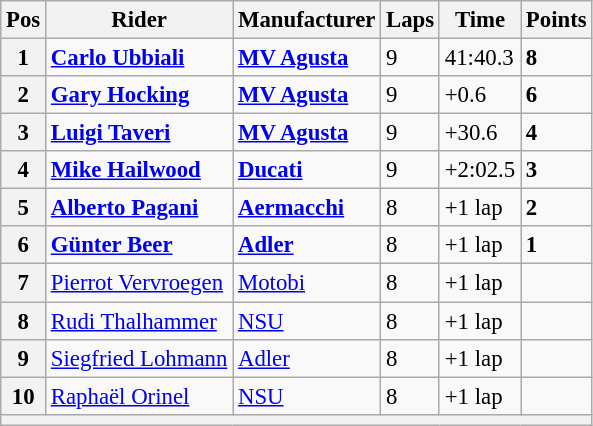<table class="wikitable" style="font-size: 95%;">
<tr>
<th>Pos</th>
<th>Rider</th>
<th>Manufacturer</th>
<th>Laps</th>
<th>Time</th>
<th>Points</th>
</tr>
<tr>
<th>1</th>
<td> <strong><a href='#'>Carlo Ubbiali</a></strong></td>
<td><strong><a href='#'>MV Agusta</a></strong></td>
<td>9</td>
<td>41:40.3</td>
<td><strong>8</strong></td>
</tr>
<tr>
<th>2</th>
<td> <strong><a href='#'>Gary Hocking</a></strong></td>
<td><strong><a href='#'>MV Agusta</a></strong></td>
<td>9</td>
<td>+0.6</td>
<td><strong>6</strong></td>
</tr>
<tr>
<th>3</th>
<td> <strong><a href='#'>Luigi Taveri</a></strong></td>
<td><strong><a href='#'>MV Agusta</a></strong></td>
<td>9</td>
<td>+30.6</td>
<td><strong>4</strong></td>
</tr>
<tr>
<th>4</th>
<td> <strong><a href='#'>Mike Hailwood</a></strong></td>
<td><strong><a href='#'>Ducati</a></strong></td>
<td>9</td>
<td>+2:02.5</td>
<td><strong>3</strong></td>
</tr>
<tr>
<th>5</th>
<td> <strong><a href='#'>Alberto Pagani</a></strong></td>
<td><strong><a href='#'>Aermacchi</a></strong></td>
<td>8</td>
<td>+1 lap</td>
<td><strong>2</strong></td>
</tr>
<tr>
<th>6</th>
<td> <strong><a href='#'>Günter Beer</a></strong></td>
<td><strong><a href='#'>Adler</a></strong></td>
<td>8</td>
<td>+1 lap</td>
<td><strong>1</strong></td>
</tr>
<tr>
<th>7</th>
<td> <a href='#'>Pierrot Vervroegen</a></td>
<td><a href='#'>Motobi</a></td>
<td>8</td>
<td>+1 lap</td>
<td></td>
</tr>
<tr>
<th>8</th>
<td> <a href='#'>Rudi Thalhammer</a></td>
<td><a href='#'>NSU</a></td>
<td>8</td>
<td>+1 lap</td>
<td></td>
</tr>
<tr>
<th>9</th>
<td> <a href='#'>Siegfried Lohmann</a></td>
<td><a href='#'>Adler</a></td>
<td>8</td>
<td>+1 lap</td>
<td></td>
</tr>
<tr>
<th>10</th>
<td> <a href='#'>Raphaël Orinel</a></td>
<td><a href='#'>NSU</a></td>
<td>8</td>
<td>+1 lap</td>
<td></td>
</tr>
<tr>
<th colspan=6></th>
</tr>
</table>
